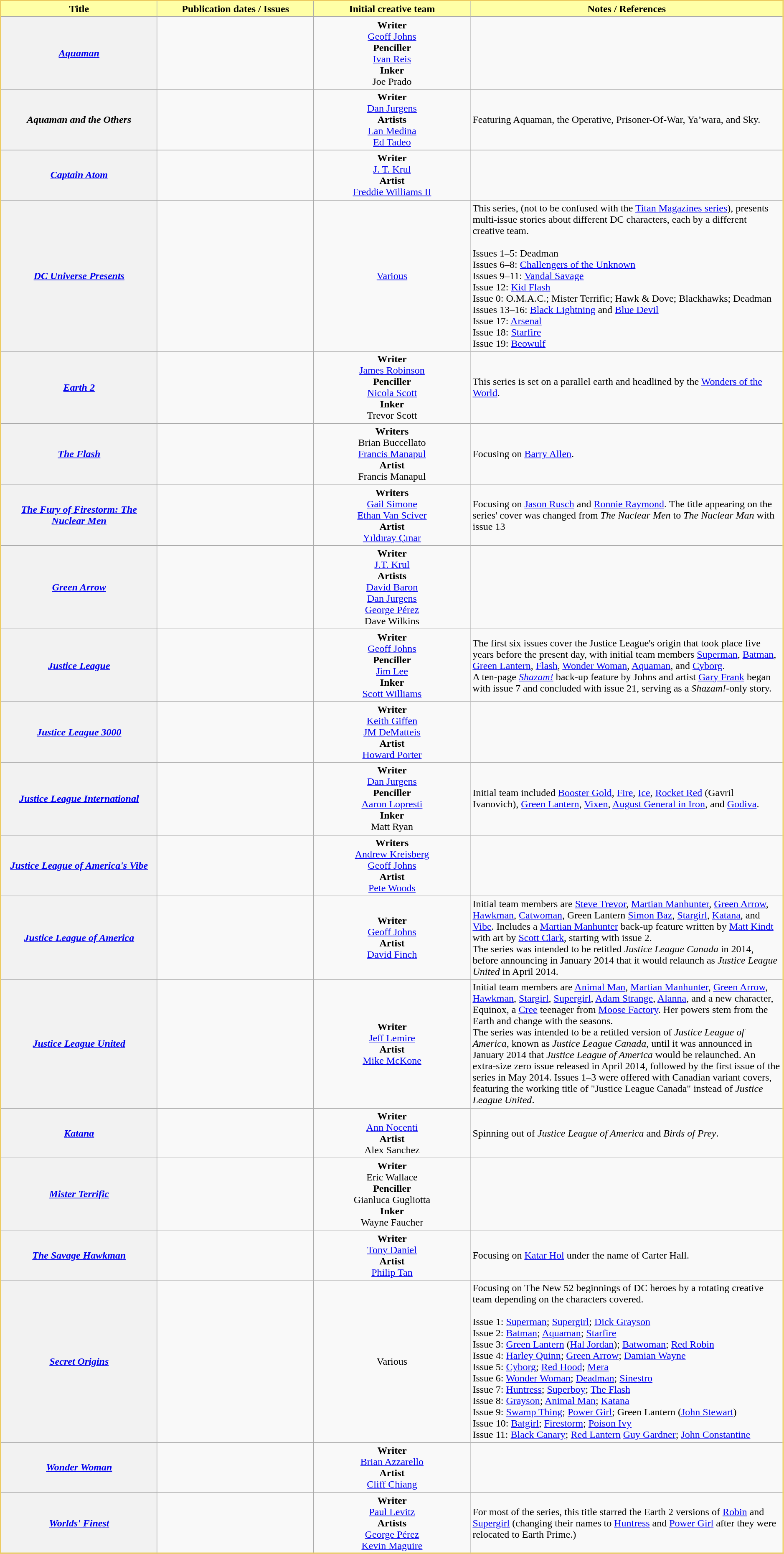<table class="wikitable sortable" style="text-align:center; border:2px solid #EDCB62; font-weight:normal;" width=99%>
<tr>
<th scope="col" width="15%" align="center" style="background-color:#FFFFA6;">Title</th>
<th scope="col" width="15%" align="center" style="background-color:#FFFFA6;">Publication dates / Issues</th>
<th scope="col" width="15%" align="center" style="background-color:#FFFFA6;" class=unsortable>Initial creative team</th>
<th scope="col" width="30%" align="center" style="background-color:#FFFFA6;" class=unsortable>Notes / References</th>
</tr>
<tr>
<th scope="row"><strong><em><a href='#'>Aquaman</a></em></strong></th>
<td></td>
<td><strong>Writer</strong><br><a href='#'>Geoff Johns</a><br><strong>Penciller</strong><br><a href='#'>Ivan Reis</a><br><strong>Inker</strong><br>Joe Prado</td>
<td align="left"></td>
</tr>
<tr>
<th scope="row"><em>Aquaman and the Others</em></th>
<td></td>
<td><strong>Writer</strong><br><a href='#'>Dan Jurgens</a><br><strong>Artists</strong><br><a href='#'>Lan Medina</a><br><a href='#'>Ed Tadeo</a></td>
<td align="left">Featuring Aquaman, the Operative, Prisoner-Of-War, Ya’wara, and Sky.</td>
</tr>
<tr>
<th scope="row"><em><a href='#'>Captain Atom</a></em></th>
<td></td>
<td><strong>Writer</strong><br><a href='#'>J. T. Krul</a><br><strong>Artist</strong><br><a href='#'>Freddie Williams II</a></td>
<td align="left"></td>
</tr>
<tr>
<th scope="row"><em><a href='#'>DC Universe Presents</a></em></th>
<td></td>
<td><a href='#'>Various</a></td>
<td align="left">This series, (not to be confused with the <a href='#'>Titan Magazines series</a>), presents multi-issue stories about different DC characters, each by a different creative team.<br><br>Issues 1–5: Deadman<br>Issues 6–8: <a href='#'>Challengers of the Unknown</a><br>Issues 9–11: <a href='#'>Vandal Savage</a><br>Issue 12: <a href='#'>Kid Flash</a><br>Issue 0: O.M.A.C.; Mister Terrific; Hawk & Dove; Blackhawks; Deadman<br>Issues 13–16: <a href='#'>Black Lightning</a> and <a href='#'>Blue Devil</a><br>Issue 17: <a href='#'>Arsenal</a><br>Issue 18: <a href='#'>Starfire</a><br>Issue 19: <a href='#'>Beowulf</a></td>
</tr>
<tr>
<th scope="row"><em><a href='#'>Earth 2</a></em></th>
<td></td>
<td><strong>Writer</strong><br><a href='#'>James Robinson</a><br><strong>Penciller</strong><br><a href='#'>Nicola Scott</a><br><strong>Inker</strong><br>Trevor Scott</td>
<td align="left">This series is set on a parallel earth and headlined by the <a href='#'>Wonders of the World</a>.</td>
</tr>
<tr>
<th scope="row"><em><a href='#'>The Flash</a></em></th>
<td></td>
<td><strong>Writers</strong><br>Brian Buccellato<br><a href='#'>Francis Manapul</a><br><strong>Artist</strong><br>Francis Manapul</td>
<td align="left">Focusing on <a href='#'>Barry Allen</a>.</td>
</tr>
<tr>
<th scope="row"><em><a href='#'>The Fury of Firestorm: The Nuclear Men</a></em></th>
<td></td>
<td><strong>Writers</strong><br><a href='#'>Gail Simone</a><br><a href='#'>Ethan Van Sciver</a><br><strong>Artist</strong><br><a href='#'>Yıldıray Çınar</a></td>
<td align="left">Focusing on <a href='#'>Jason Rusch</a> and <a href='#'>Ronnie Raymond</a>. The title appearing on the series' cover was changed from <em>The Nuclear Men</em> to <em>The Nuclear Man</em> with issue 13</td>
</tr>
<tr>
<th scope="row"><em><a href='#'>Green Arrow</a></em></th>
<td></td>
<td><strong>Writer</strong><br><a href='#'>J.T. Krul</a><br><strong>Artists</strong><br><a href='#'>David Baron</a><br><a href='#'>Dan Jurgens</a><br><a href='#'>George Pérez</a><br>Dave Wilkins</td>
<td align="left"></td>
</tr>
<tr>
<th scope="row"><em><a href='#'>Justice League</a></em></th>
<td></td>
<td><strong>Writer</strong><br><a href='#'>Geoff Johns</a><br><strong>Penciller</strong><br><a href='#'>Jim Lee</a><br><strong>Inker</strong><br><a href='#'>Scott Williams</a></td>
<td align="left">The first six issues cover the Justice League's origin that took place five years before the present day, with initial team members <a href='#'>Superman</a>, <a href='#'>Batman</a>, <a href='#'>Green Lantern</a>, <a href='#'>Flash</a>, <a href='#'>Wonder Woman</a>, <a href='#'>Aquaman</a>, and <a href='#'>Cyborg</a>.<br>A ten-page <em><a href='#'>Shazam!</a></em> back-up feature by Johns and artist <a href='#'>Gary Frank</a> began with issue 7 and concluded with issue 21, serving as a <em>Shazam!</em>-only story.</td>
</tr>
<tr>
<th scope="row"><em><a href='#'>Justice League 3000</a></em></th>
<td></td>
<td><strong>Writer</strong><br><a href='#'>Keith Giffen</a><br><a href='#'>JM DeMatteis</a><br><strong>Artist</strong><br><a href='#'>Howard Porter</a></td>
<td align="left"></td>
</tr>
<tr>
<th scope="row"><em><a href='#'>Justice League International</a></em></th>
<td></td>
<td><strong>Writer</strong><br><a href='#'>Dan Jurgens</a><br><strong>Penciller</strong><br><a href='#'>Aaron Lopresti</a><br><strong>Inker</strong><br>Matt Ryan</td>
<td align="left">Initial team included <a href='#'>Booster Gold</a>, <a href='#'>Fire</a>, <a href='#'>Ice</a>, <a href='#'>Rocket Red</a> (Gavril Ivanovich), <a href='#'>Green Lantern</a>, <a href='#'>Vixen</a>, <a href='#'>August General in Iron</a>, and <a href='#'>Godiva</a>.</td>
</tr>
<tr>
<th scope="row"><em><a href='#'>Justice League of America's Vibe</a></em></th>
<td></td>
<td><strong>Writers</strong><br><a href='#'>Andrew Kreisberg</a><br><a href='#'>Geoff Johns</a><br><strong>Artist</strong><br><a href='#'>Pete Woods</a></td>
<td align="left"></td>
</tr>
<tr>
<th scope="row"><em><a href='#'>Justice League of America</a></em></th>
<td></td>
<td><strong>Writer</strong><br><a href='#'>Geoff Johns</a><br><strong>Artist</strong><br><a href='#'>David Finch</a></td>
<td align="left">Initial team members are <a href='#'>Steve Trevor</a>, <a href='#'>Martian Manhunter</a>, <a href='#'>Green Arrow</a>, <a href='#'>Hawkman</a>, <a href='#'>Catwoman</a>, Green Lantern <a href='#'>Simon Baz</a>, <a href='#'>Stargirl</a>, <a href='#'>Katana</a>, and <a href='#'>Vibe</a>. Includes a <a href='#'>Martian Manhunter</a> back-up feature written by <a href='#'>Matt Kindt</a> with art by <a href='#'>Scott Clark</a>, starting with issue 2.<br>The series was intended to be retitled <em>Justice League Canada</em> in 2014, before announcing in January 2014 that it would relaunch as <em>Justice League United</em> in April 2014.</td>
</tr>
<tr>
<th scope="row"><em><a href='#'>Justice League United</a></em></th>
<td></td>
<td><strong>Writer</strong><br><a href='#'>Jeff Lemire</a><br><strong>Artist</strong><br><a href='#'>Mike McKone</a></td>
<td align="left">Initial team members are <a href='#'>Animal Man</a>, <a href='#'>Martian Manhunter</a>, <a href='#'>Green Arrow</a>, <a href='#'>Hawkman</a>, <a href='#'>Stargirl</a>, <a href='#'>Supergirl</a>, <a href='#'>Adam Strange</a>, <a href='#'>Alanna</a>, and a new character, Equinox, a <a href='#'>Cree</a> teenager from <a href='#'>Moose Factory</a>. Her powers stem from the Earth and change with the seasons.<br>The series was intended to be a retitled version of <em>Justice League of America</em>, known as <em>Justice League Canada</em>, until it was announced in January 2014 that <em>Justice League of America</em> would be relaunched. An extra-size zero issue released in April 2014, followed by the first issue of the series in May 2014. Issues 1–3 were offered with Canadian variant covers, featuring the working title of "Justice League Canada" instead of <em>Justice League United</em>.</td>
</tr>
<tr>
<th scope="row"><em><a href='#'>Katana</a></em></th>
<td></td>
<td><strong>Writer</strong><br><a href='#'>Ann Nocenti</a><br><strong>Artist</strong><br>Alex Sanchez</td>
<td align="left">Spinning out of <em>Justice League of America</em> and <em>Birds of Prey</em>.</td>
</tr>
<tr>
<th scope="row"><em><a href='#'>Mister Terrific</a></em></th>
<td></td>
<td><strong>Writer</strong><br>Eric Wallace<br><strong>Penciller</strong><br>Gianluca Gugliotta<br><strong>Inker</strong><br>Wayne Faucher</td>
<td align="left"></td>
</tr>
<tr>
<th scope="row"><em><a href='#'>The Savage Hawkman</a></em></th>
<td></td>
<td><strong>Writer</strong><br><a href='#'>Tony Daniel</a><br><strong>Artist</strong><br><a href='#'>Philip Tan</a></td>
<td align="left">Focusing on <a href='#'>Katar Hol</a> under the name of Carter Hall.</td>
</tr>
<tr>
<th scope="row"><em><a href='#'>Secret Origins</a></em></th>
<td></td>
<td>Various</td>
<td align="left">Focusing on The New 52 beginnings of DC heroes by a rotating creative team depending on the characters covered.<br><br>Issue 1: <a href='#'>Superman</a>; <a href='#'>Supergirl</a>; <a href='#'>Dick Grayson</a><br>Issue 2: <a href='#'>Batman</a>; <a href='#'>Aquaman</a>; <a href='#'>Starfire</a><br>Issue 3: <a href='#'>Green Lantern</a> (<a href='#'>Hal Jordan</a>); <a href='#'>Batwoman</a>; <a href='#'>Red Robin</a><br>Issue 4: <a href='#'>Harley Quinn</a>; <a href='#'>Green Arrow</a>; <a href='#'>Damian Wayne</a><br>Issue 5: <a href='#'>Cyborg</a>; <a href='#'>Red Hood</a>; <a href='#'>Mera</a><br>Issue 6: <a href='#'>Wonder Woman</a>; <a href='#'>Deadman</a>; <a href='#'>Sinestro</a><br>Issue 7: <a href='#'>Huntress</a>; <a href='#'>Superboy</a>; <a href='#'>The Flash</a><br>Issue 8: <a href='#'>Grayson</a>; <a href='#'>Animal Man</a>; <a href='#'>Katana</a><br>Issue 9: <a href='#'>Swamp Thing</a>; <a href='#'>Power Girl</a>; Green Lantern (<a href='#'>John Stewart</a>)<br>Issue 10: <a href='#'>Batgirl</a>; <a href='#'>Firestorm</a>; <a href='#'>Poison Ivy</a><br>Issue 11: <a href='#'>Black Canary</a>; <a href='#'>Red Lantern</a> <a href='#'>Guy Gardner</a>; <a href='#'>John Constantine</a></td>
</tr>
<tr>
<th scope="row"><em><a href='#'>Wonder Woman</a></em></th>
<td></td>
<td><strong>Writer</strong><br><a href='#'>Brian Azzarello</a><br><strong>Artist</strong><br><a href='#'>Cliff Chiang</a></td>
<td align="left"></td>
</tr>
<tr>
<th scope="row"><em><a href='#'>Worlds' Finest</a></em></th>
<td></td>
<td><strong>Writer</strong><br><a href='#'>Paul Levitz</a><br><strong>Artists</strong><br><a href='#'>George Pérez</a><br><a href='#'>Kevin Maguire</a></td>
<td align="left">For most of the series, this title starred the Earth 2 versions of <a href='#'>Robin</a> and <a href='#'>Supergirl</a> (changing their names to <a href='#'>Huntress</a> and <a href='#'>Power Girl</a> after they were relocated to Earth Prime.)</td>
</tr>
<tr>
</tr>
</table>
